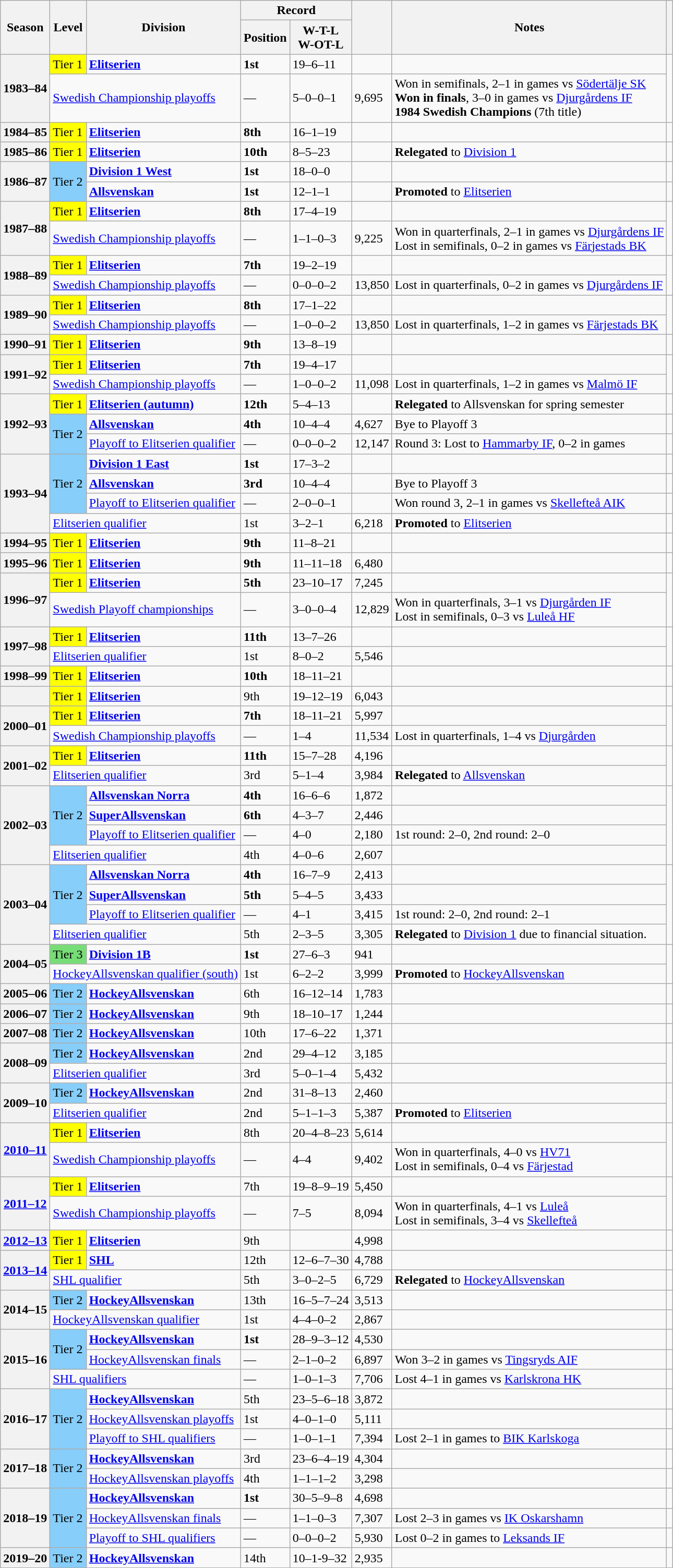<table class="wikitable">
<tr>
<th rowspan="2">Season</th>
<th rowspan="2">Level</th>
<th rowspan="2">Division</th>
<th colspan="2">Record</th>
<th rowspan=2></th>
<th rowspan="2">Notes</th>
<th rowspan=2></th>
</tr>
<tr>
<th>Position</th>
<th>W-T-L<br>W-OT-L</th>
</tr>
<tr>
<th rowspan=2>1983–84</th>
<td style="background:#FFFF00;">Tier 1</td>
<td><strong><a href='#'>Elitserien</a></strong></td>
<td><strong>1st</strong></td>
<td>19–6–11</td>
<td></td>
<td></td>
<td rowspan=2></td>
</tr>
<tr>
<td colspan=2><a href='#'>Swedish Championship playoffs</a></td>
<td>—</td>
<td>5–0–0–1</td>
<td>9,695</td>
<td>Won in semifinals, 2–1 in games vs <a href='#'>Södertälje SK</a><br><strong>Won in finals</strong>, 3–0 in games vs <a href='#'>Djurgårdens IF</a><br> <strong>1984 Swedish Champions</strong> (7th title)</td>
</tr>
<tr>
<th>1984–85</th>
<td style="background:#FFFF00;">Tier 1</td>
<td><strong><a href='#'>Elitserien</a></strong></td>
<td><strong>8th</strong></td>
<td>16–1–19</td>
<td></td>
<td></td>
<td></td>
</tr>
<tr>
<th>1985–86</th>
<td style="background:#FFFF00;">Tier 1</td>
<td><strong><a href='#'>Elitserien</a></strong></td>
<td><strong>10th</strong></td>
<td>8–5–23</td>
<td></td>
<td> <strong>Relegated</strong> to <a href='#'>Division 1</a></td>
<td></td>
</tr>
<tr>
<th rowspan=2>1986–87</th>
<td rowspan=2 style="background:#87CEFA;">Tier 2</td>
<td><strong><a href='#'>Division 1 West</a></strong></td>
<td><strong>1st</strong></td>
<td>18–0–0</td>
<td></td>
<td></td>
<td></td>
</tr>
<tr>
<td><strong><a href='#'>Allsvenskan</a></strong></td>
<td><strong>1st</strong></td>
<td>12–1–1</td>
<td></td>
<td> <strong>Promoted</strong> to <a href='#'>Elitserien</a></td>
<td></td>
</tr>
<tr>
<th rowspan=2>1987–88</th>
<td style="background:#FFFF00;">Tier 1</td>
<td><strong><a href='#'>Elitserien</a></strong></td>
<td><strong>8th</strong></td>
<td>17–4–19</td>
<td></td>
<td></td>
<td rowspan=2></td>
</tr>
<tr>
<td colspan=2><a href='#'>Swedish Championship playoffs</a></td>
<td>—</td>
<td>1–1–0–3</td>
<td>9,225</td>
<td>Won in quarterfinals, 2–1 in games vs <a href='#'>Djurgårdens IF</a><br>Lost in semifinals, 0–2 in games vs <a href='#'>Färjestads BK</a></td>
</tr>
<tr>
<th rowspan=2>1988–89</th>
<td style="background:#FFFF00;">Tier 1</td>
<td><strong><a href='#'>Elitserien</a></strong></td>
<td><strong>7th</strong></td>
<td>19–2–19</td>
<td></td>
<td></td>
<td rowspan=2></td>
</tr>
<tr>
<td colspan=2><a href='#'>Swedish Championship playoffs</a></td>
<td>—</td>
<td>0–0–0–2</td>
<td>13,850</td>
<td>Lost in quarterfinals, 0–2 in games vs <a href='#'>Djurgårdens IF</a></td>
</tr>
<tr>
<th rowspan=2>1989–90</th>
<td style="background:#FFFF00;">Tier 1</td>
<td><strong><a href='#'>Elitserien</a></strong></td>
<td><strong>8th</strong></td>
<td>17–1–22</td>
<td></td>
<td></td>
<td rowspan=2></td>
</tr>
<tr>
<td colspan=2><a href='#'>Swedish Championship playoffs</a></td>
<td>—</td>
<td>1–0–0–2</td>
<td>13,850</td>
<td>Lost in quarterfinals, 1–2 in games vs <a href='#'>Färjestads BK</a></td>
</tr>
<tr>
<th>1990–91</th>
<td style="background:#FFFF00;">Tier 1</td>
<td><strong><a href='#'>Elitserien</a></strong></td>
<td><strong>9th</strong></td>
<td>13–8–19</td>
<td></td>
<td></td>
<td></td>
</tr>
<tr>
<th rowspan=2>1991–92</th>
<td style="background:#FFFF00;">Tier 1</td>
<td><strong><a href='#'>Elitserien</a></strong></td>
<td><strong>7th</strong></td>
<td>19–4–17</td>
<td></td>
<td></td>
<td rowspan=2></td>
</tr>
<tr>
<td colspan=2><a href='#'>Swedish Championship playoffs</a></td>
<td>—</td>
<td>1–0–0–2</td>
<td>11,098</td>
<td>Lost in quarterfinals, 1–2 in games vs <a href='#'>Malmö IF</a></td>
</tr>
<tr>
<th rowspan=3>1992–93</th>
<td style="background:#FFFF00;">Tier 1</td>
<td><strong><a href='#'>Elitserien (autumn)</a></strong></td>
<td><strong>12th</strong></td>
<td>5–4–13</td>
<td></td>
<td> <strong>Relegated</strong> to Allsvenskan for spring semester</td>
<td></td>
</tr>
<tr>
<td rowspan=2 style="background:#87CEFA;">Tier 2</td>
<td><strong><a href='#'>Allsvenskan</a></strong></td>
<td><strong>4th</strong></td>
<td>10–4–4</td>
<td>4,627</td>
<td>Bye to Playoff 3</td>
<td></td>
</tr>
<tr>
<td><a href='#'>Playoff to Elitserien qualifier</a></td>
<td>—</td>
<td>0–0–0–2</td>
<td>12,147</td>
<td>Round 3: Lost to <a href='#'>Hammarby IF</a>, 0–2 in games</td>
<td></td>
</tr>
<tr>
<th rowspan=4>1993–94</th>
<td rowspan=3 style="background:#87CEFA;">Tier 2</td>
<td><strong><a href='#'>Division 1 East</a></strong></td>
<td><strong>1st</strong></td>
<td>17–3–2</td>
<td></td>
<td></td>
<td></td>
</tr>
<tr>
<td><strong><a href='#'>Allsvenskan</a></strong></td>
<td><strong>3rd</strong></td>
<td>10–4–4</td>
<td></td>
<td>Bye to Playoff 3</td>
<td></td>
</tr>
<tr>
<td><a href='#'>Playoff to Elitserien qualifier</a></td>
<td>—</td>
<td>2–0–0–1</td>
<td></td>
<td>Won round 3, 2–1 in games vs <a href='#'>Skellefteå AIK</a></td>
<td></td>
</tr>
<tr>
<td colspan=2><a href='#'>Elitserien qualifier</a></td>
<td>1st</td>
<td>3–2–1</td>
<td>6,218</td>
<td> <strong>Promoted</strong> to <a href='#'>Elitserien</a></td>
<td></td>
</tr>
<tr>
<th>1994–95</th>
<td style="background:#FFFF00;">Tier 1</td>
<td><strong><a href='#'>Elitserien</a></strong></td>
<td><strong>9th</strong></td>
<td>11–8–21</td>
<td></td>
<td></td>
<td></td>
</tr>
<tr>
<th>1995–96</th>
<td style="background:#FFFF00;">Tier 1</td>
<td><strong><a href='#'>Elitserien</a></strong></td>
<td><strong>9th</strong></td>
<td>11–11–18</td>
<td>6,480</td>
<td></td>
<td></td>
</tr>
<tr>
<th rowspan=2>1996–97</th>
<td style="background:#FFFF00;">Tier 1</td>
<td><strong><a href='#'>Elitserien</a></strong></td>
<td><strong>5th</strong></td>
<td>23–10–17</td>
<td>7,245</td>
<td></td>
<td rowspan=2></td>
</tr>
<tr>
<td colspan=2><a href='#'>Swedish Playoff championships</a></td>
<td>—</td>
<td>3–0–0–4</td>
<td>12,829</td>
<td>Won in quarterfinals, 3–1 vs <a href='#'>Djurgården IF</a><br>Lost in semifinals, 0–3 vs <a href='#'>Luleå HF</a></td>
</tr>
<tr>
<th rowspan=2>1997–98</th>
<td style="background:#FFFF00;">Tier 1</td>
<td><strong><a href='#'>Elitserien</a></strong></td>
<td><strong>11th</strong></td>
<td>13–7–26</td>
<td></td>
<td></td>
<td rowspan=2></td>
</tr>
<tr>
<td colspan=2><a href='#'>Elitserien qualifier</a></td>
<td>1st</td>
<td>8–0–2</td>
<td>5,546</td>
<td></td>
</tr>
<tr>
<th>1998–99</th>
<td style="background:#FFFF00;">Tier 1</td>
<td><strong><a href='#'>Elitserien</a></strong></td>
<td><strong>10th</strong></td>
<td>18–11–21</td>
<td></td>
<td></td>
<td></td>
</tr>
<tr>
<th></th>
<td style="background:#FFFF00;">Tier 1</td>
<td><strong><a href='#'>Elitserien</a></strong></td>
<td>9th</td>
<td>19–12–19</td>
<td>6,043</td>
<td></td>
<td></td>
</tr>
<tr>
<th rowspan=2>2000–01</th>
<td style="background:#FFFF00;">Tier 1</td>
<td><strong><a href='#'>Elitserien</a></strong></td>
<td><strong>7th</strong></td>
<td>18–11–21</td>
<td>5,997</td>
<td></td>
<td rowspan=2></td>
</tr>
<tr>
<td colspan=2><a href='#'>Swedish Championship playoffs</a></td>
<td>—</td>
<td>1–4</td>
<td>11,534</td>
<td>Lost in quarterfinals, 1–4 vs <a href='#'>Djurgården</a></td>
</tr>
<tr>
<th rowspan=2>2001–02</th>
<td style="background:#FFFF00;">Tier 1</td>
<td><strong><a href='#'>Elitserien</a></strong></td>
<td><strong>11th</strong></td>
<td>15–7–28</td>
<td>4,196</td>
<td></td>
<td rowspan=2></td>
</tr>
<tr>
<td colspan=2><a href='#'>Elitserien qualifier</a></td>
<td>3rd</td>
<td>5–1–4</td>
<td>3,984</td>
<td> <strong>Relegated</strong> to <a href='#'>Allsvenskan</a></td>
</tr>
<tr>
<th rowspan=4>2002–03</th>
<td rowspan=3 style="background:#87CEFA;">Tier 2</td>
<td><strong><a href='#'>Allsvenskan Norra</a></strong></td>
<td><strong>4th</strong></td>
<td>16–6–6</td>
<td>1,872</td>
<td></td>
<td rowspan=4></td>
</tr>
<tr>
<td><strong><a href='#'>SuperAllsvenskan</a></strong></td>
<td><strong>6th</strong></td>
<td>4–3–7</td>
<td>2,446</td>
<td></td>
</tr>
<tr>
<td><a href='#'>Playoff to Elitserien qualifier</a></td>
<td>—</td>
<td>4–0</td>
<td>2,180</td>
<td>1st round: 2–0, 2nd round: 2–0</td>
</tr>
<tr>
<td colspan=2><a href='#'>Elitserien qualifier</a></td>
<td>4th</td>
<td>4–0–6</td>
<td>2,607</td>
<td></td>
</tr>
<tr>
<th rowspan=4>2003–04</th>
<td rowspan=3 style="background:#87CEFA;">Tier 2</td>
<td><strong><a href='#'>Allsvenskan Norra</a></strong></td>
<td><strong>4th</strong></td>
<td>16–7–9</td>
<td>2,413</td>
<td></td>
<td rowspan=4></td>
</tr>
<tr>
<td><strong><a href='#'>SuperAllsvenskan</a></strong></td>
<td><strong>5th</strong></td>
<td>5–4–5</td>
<td>3,433</td>
<td></td>
</tr>
<tr>
<td><a href='#'>Playoff to Elitserien qualifier</a></td>
<td>—</td>
<td>4–1</td>
<td>3,415</td>
<td>1st round: 2–0, 2nd round: 2–1</td>
</tr>
<tr>
<td colspan=2><a href='#'>Elitserien qualifier</a></td>
<td>5th</td>
<td>2–3–5</td>
<td>3,305</td>
<td> <strong>Relegated</strong> to <a href='#'>Division 1</a> due to financial situation.</td>
</tr>
<tr>
<th rowspan=2>2004–05</th>
<td style="background:#77DD77;">Tier 3</td>
<td><strong><a href='#'>Division 1B</a></strong></td>
<td><strong>1st</strong></td>
<td>27–6–3</td>
<td>941</td>
<td></td>
<td rowspan=2></td>
</tr>
<tr>
<td colspan=2><a href='#'>HockeyAllsvenskan qualifier (south)</a></td>
<td>1st</td>
<td>6–2–2</td>
<td>3,999</td>
<td> <strong>Promoted</strong> to <a href='#'>HockeyAllsvenskan</a></td>
</tr>
<tr>
<th>2005–06</th>
<td style="background:#87CEFA;">Tier 2</td>
<td><strong><a href='#'>HockeyAllsvenskan</a></strong></td>
<td>6th</td>
<td>16–12–14</td>
<td>1,783</td>
<td></td>
<td></td>
</tr>
<tr>
<th>2006–07</th>
<td style="background:#87CEFA;">Tier 2</td>
<td><strong><a href='#'>HockeyAllsvenskan</a></strong></td>
<td>9th</td>
<td>18–10–17</td>
<td>1,244</td>
<td></td>
<td></td>
</tr>
<tr>
<th>2007–08</th>
<td style="background:#87CEFA;">Tier 2</td>
<td><strong><a href='#'>HockeyAllsvenskan</a></strong></td>
<td>10th</td>
<td>17–6–22</td>
<td>1,371</td>
<td></td>
<td></td>
</tr>
<tr>
<th rowspan=2>2008–09</th>
<td style="background:#87CEFA;">Tier 2</td>
<td><strong><a href='#'>HockeyAllsvenskan</a></strong></td>
<td>2nd</td>
<td>29–4–12</td>
<td>3,185</td>
<td></td>
<td rowspan=2></td>
</tr>
<tr>
<td colspan=2><a href='#'>Elitserien qualifier</a></td>
<td>3rd</td>
<td>5–0–1–4</td>
<td>5,432</td>
<td></td>
</tr>
<tr>
<th rowspan=2>2009–10</th>
<td style="background:#87CEFA;">Tier 2</td>
<td><strong><a href='#'>HockeyAllsvenskan</a></strong></td>
<td>2nd</td>
<td>31–8–13</td>
<td>2,460</td>
<td></td>
<td rowspan=2></td>
</tr>
<tr>
<td colspan=2><a href='#'>Elitserien qualifier</a></td>
<td>2nd</td>
<td>5–1–1–3</td>
<td>5,387</td>
<td> <strong>Promoted</strong> to <a href='#'>Elitserien</a></td>
</tr>
<tr>
<th rowspan=2><a href='#'>2010–11</a></th>
<td style="background:#FFFF00;">Tier 1</td>
<td><strong><a href='#'>Elitserien</a></strong></td>
<td>8th</td>
<td>20–4–8–23</td>
<td>5,614</td>
<td></td>
<td rowspan=2></td>
</tr>
<tr>
<td colspan=2><a href='#'>Swedish Championship playoffs</a></td>
<td>—</td>
<td>4–4</td>
<td>9,402</td>
<td>Won in quarterfinals, 4–0 vs <a href='#'>HV71</a><br>Lost in semifinals, 0–4 vs <a href='#'>Färjestad</a></td>
</tr>
<tr>
<th rowspan=2><a href='#'>2011–12</a></th>
<td style="background:#FFFF00;">Tier 1</td>
<td><strong><a href='#'>Elitserien</a></strong></td>
<td>7th</td>
<td>19–8–9–19</td>
<td>5,450</td>
<td></td>
<td rowspan=2></td>
</tr>
<tr>
<td colspan=2><a href='#'>Swedish Championship playoffs</a></td>
<td>—</td>
<td>7–5</td>
<td>8,094</td>
<td>Won in quarterfinals, 4–1 vs <a href='#'>Luleå</a><br>Lost in semifinals, 3–4 vs <a href='#'>Skellefteå</a></td>
</tr>
<tr>
<th><a href='#'>2012–13</a></th>
<td style="background:#FFFF00;">Tier 1</td>
<td><strong><a href='#'>Elitserien</a></strong></td>
<td>9th</td>
<td></td>
<td>4,998</td>
<td></td>
<td></td>
</tr>
<tr>
<th rowspan=2><a href='#'>2013–14</a></th>
<td style="background:#FFFF00;">Tier 1</td>
<td><strong><a href='#'>SHL</a></strong></td>
<td>12th</td>
<td>12–6–7–30</td>
<td>4,788</td>
<td></td>
<td></td>
</tr>
<tr>
<td colspan=2><a href='#'>SHL qualifier</a></td>
<td>5th</td>
<td>3–0–2–5</td>
<td>6,729</td>
<td> <strong>Relegated</strong> to <a href='#'>HockeyAllsvenskan</a></td>
<td></td>
</tr>
<tr>
<th rowspan=2>2014–15</th>
<td style="background:#87CEFA;">Tier 2</td>
<td><strong><a href='#'>HockeyAllsvenskan</a></strong></td>
<td>13th</td>
<td>16–5–7–24</td>
<td>3,513</td>
<td></td>
<td></td>
</tr>
<tr>
<td colspan=2><a href='#'>HockeyAllsvenskan qualifier</a></td>
<td>1st</td>
<td>4–4–0–2</td>
<td>2,867</td>
<td></td>
<td></td>
</tr>
<tr>
<th rowspan=3>2015–16</th>
<td rowspan=2 style="background:#87CEFA;">Tier 2</td>
<td><strong><a href='#'>HockeyAllsvenskan</a></strong></td>
<td><strong>1st</strong></td>
<td>28–9–3–12</td>
<td>4,530</td>
<td></td>
<td></td>
</tr>
<tr>
<td><a href='#'>HockeyAllsvenskan finals</a></td>
<td>—</td>
<td>2–1–0–2</td>
<td>6,897</td>
<td>Won 3–2 in games vs <a href='#'>Tingsryds AIF</a></td>
<td></td>
</tr>
<tr>
<td colspan=2><a href='#'>SHL qualifiers</a></td>
<td>—</td>
<td>1–0–1–3</td>
<td>7,706</td>
<td>Lost 4–1 in games vs <a href='#'>Karlskrona HK</a></td>
<td></td>
</tr>
<tr>
<th rowspan=3>2016–17</th>
<td rowspan=3 style="background:#87CEFA;">Tier 2</td>
<td><strong><a href='#'>HockeyAllsvenskan</a></strong></td>
<td>5th</td>
<td>23–5–6–18</td>
<td>3,872</td>
<td></td>
<td></td>
</tr>
<tr>
<td><a href='#'>HockeyAllsvenskan playoffs</a></td>
<td>1st</td>
<td>4–0–1–0</td>
<td>5,111</td>
<td></td>
<td></td>
</tr>
<tr>
<td><a href='#'>Playoff to SHL qualifiers</a></td>
<td>—</td>
<td>1–0–1–1</td>
<td>7,394</td>
<td>Lost 2–1 in games to <a href='#'>BIK Karlskoga</a></td>
<td></td>
</tr>
<tr>
<th rowspan=2>2017–18</th>
<td rowspan=2 style="background:#87CEFA;">Tier 2</td>
<td><strong><a href='#'>HockeyAllsvenskan</a></strong></td>
<td>3rd</td>
<td>23–6–4–19</td>
<td>4,304</td>
<td></td>
<td></td>
</tr>
<tr>
<td><a href='#'>HockeyAllsvenskan playoffs</a></td>
<td>4th</td>
<td>1–1–1–2</td>
<td>3,298</td>
<td></td>
<td></td>
</tr>
<tr>
<th rowspan=3>2018–19</th>
<td rowspan=3 style="background:#87CEFA;">Tier 2</td>
<td><strong><a href='#'>HockeyAllsvenskan</a></strong></td>
<td><strong>1st</strong></td>
<td>30–5–9–8</td>
<td>4,698</td>
<td></td>
<td></td>
</tr>
<tr>
<td><a href='#'>HockeyAllsvenskan finals</a></td>
<td>—</td>
<td>1–1–0–3</td>
<td>7,307</td>
<td>Lost 2–3 in games vs <a href='#'>IK Oskarshamn</a></td>
<td></td>
</tr>
<tr>
<td><a href='#'>Playoff to SHL qualifiers</a></td>
<td>—</td>
<td>0–0–0–2</td>
<td>5,930</td>
<td>Lost 0–2 in games to <a href='#'>Leksands IF</a></td>
<td></td>
</tr>
<tr>
<th>2019–20</th>
<td style="background:#87CEFA;">Tier 2</td>
<td><strong><a href='#'>HockeyAllsvenskan</a></strong></td>
<td>14th</td>
<td>10–1-9–32</td>
<td>2,935</td>
<td></td>
<td></td>
</tr>
</table>
